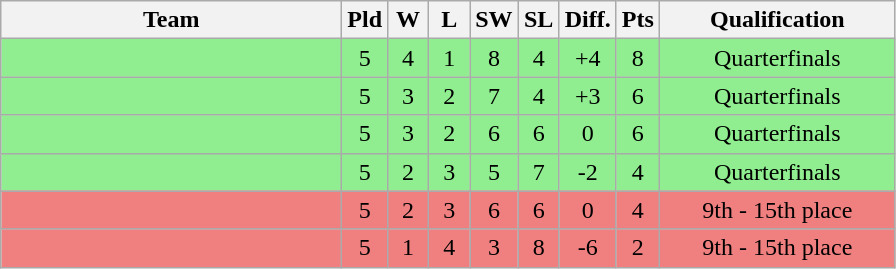<table class=wikitable style="text-align:center">
<tr>
<th width=220>Team</th>
<th width=20>Pld</th>
<th width=20>W</th>
<th width=20>L</th>
<th width=20>SW</th>
<th width=20>SL</th>
<th width=20>Diff.</th>
<th width=20>Pts</th>
<th width=150>Qualification</th>
</tr>
<tr bgcolor=90EE90>
<td align=left></td>
<td>5</td>
<td>4</td>
<td>1</td>
<td>8</td>
<td>4</td>
<td>+4</td>
<td>8</td>
<td>Quarterfinals</td>
</tr>
<tr bgcolor=90EE90>
<td align=left></td>
<td>5</td>
<td>3</td>
<td>2</td>
<td>7</td>
<td>4</td>
<td>+3</td>
<td>6</td>
<td>Quarterfinals</td>
</tr>
<tr bgcolor=90EE90>
<td align=left></td>
<td>5</td>
<td>3</td>
<td>2</td>
<td>6</td>
<td>6</td>
<td>0</td>
<td>6</td>
<td>Quarterfinals</td>
</tr>
<tr bgcolor=90EE90>
<td align=left></td>
<td>5</td>
<td>2</td>
<td>3</td>
<td>5</td>
<td>7</td>
<td>-2</td>
<td>4</td>
<td>Quarterfinals</td>
</tr>
<tr bgcolor=F08080>
<td align=left></td>
<td>5</td>
<td>2</td>
<td>3</td>
<td>6</td>
<td>6</td>
<td>0</td>
<td>4</td>
<td>9th - 15th place</td>
</tr>
<tr bgcolor=F08080>
<td align=left></td>
<td>5</td>
<td>1</td>
<td>4</td>
<td>3</td>
<td>8</td>
<td>-6</td>
<td>2</td>
<td>9th - 15th place</td>
</tr>
</table>
